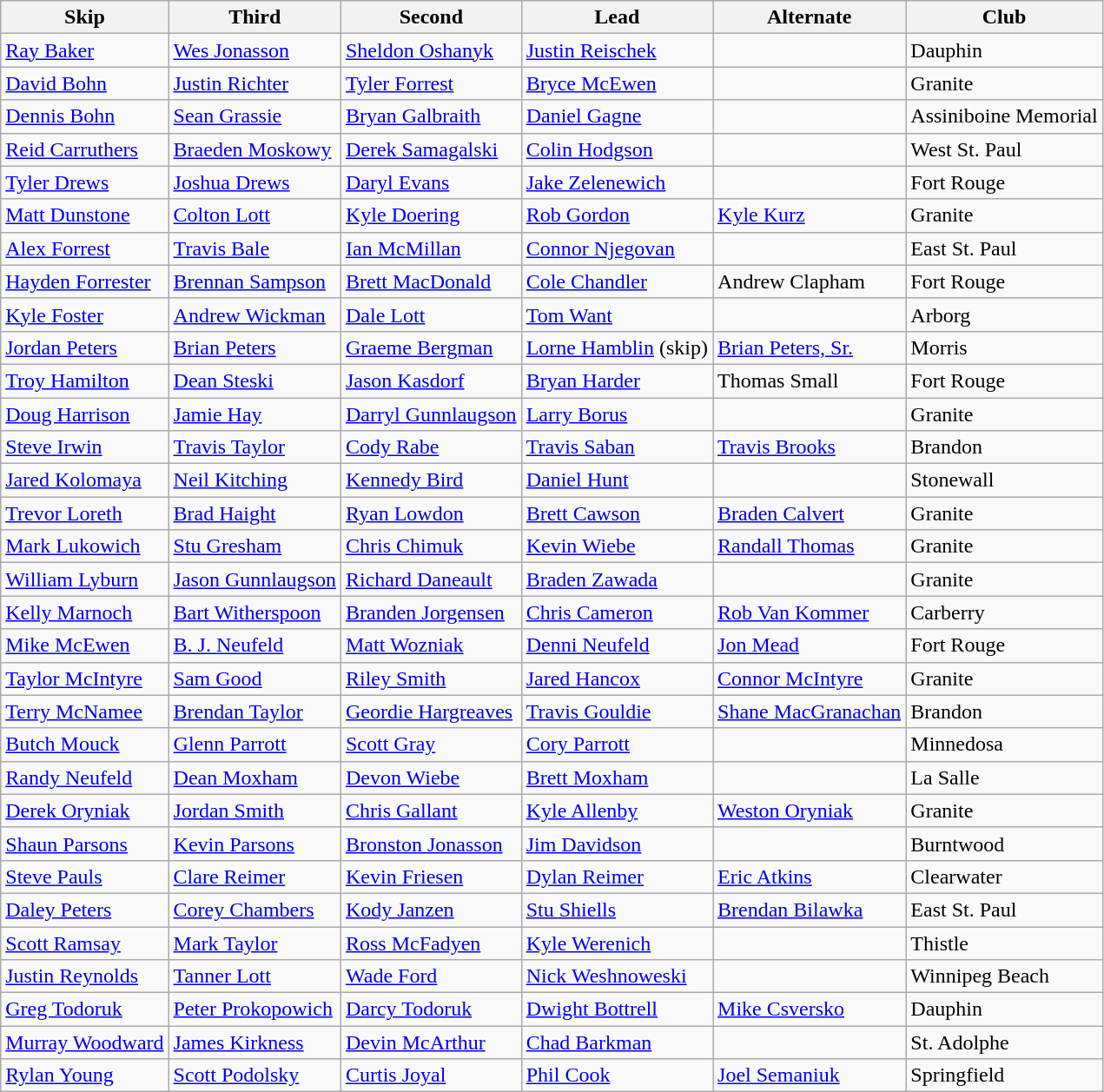<table class="wikitable sortable">
<tr>
<th>Skip</th>
<th>Third</th>
<th>Second</th>
<th>Lead</th>
<th>Alternate</th>
<th>Club</th>
</tr>
<tr>
<td><a href='#'>Ray Baker</a></td>
<td><a href='#'>Wes Jonasson</a></td>
<td><a href='#'>Sheldon Oshanyk</a></td>
<td><a href='#'>Justin Reischek</a></td>
<td></td>
<td>Dauphin</td>
</tr>
<tr>
<td><a href='#'>David Bohn</a></td>
<td><a href='#'>Justin Richter</a></td>
<td><a href='#'>Tyler Forrest</a></td>
<td><a href='#'>Bryce McEwen</a></td>
<td></td>
<td>Granite</td>
</tr>
<tr>
<td><a href='#'>Dennis Bohn</a></td>
<td><a href='#'>Sean Grassie</a></td>
<td><a href='#'>Bryan Galbraith</a></td>
<td><a href='#'>Daniel Gagne</a></td>
<td></td>
<td>Assiniboine Memorial</td>
</tr>
<tr>
<td><a href='#'>Reid Carruthers</a></td>
<td><a href='#'>Braeden Moskowy</a></td>
<td><a href='#'>Derek Samagalski</a></td>
<td><a href='#'>Colin Hodgson</a></td>
<td></td>
<td>West St. Paul</td>
</tr>
<tr>
<td><a href='#'>Tyler Drews</a></td>
<td><a href='#'>Joshua Drews</a></td>
<td><a href='#'>Daryl Evans</a></td>
<td><a href='#'>Jake Zelenewich</a></td>
<td></td>
<td>Fort Rouge</td>
</tr>
<tr>
<td><a href='#'>Matt Dunstone</a></td>
<td><a href='#'>Colton Lott</a></td>
<td><a href='#'>Kyle Doering</a></td>
<td><a href='#'>Rob Gordon</a></td>
<td><a href='#'>Kyle Kurz</a></td>
<td>Granite</td>
</tr>
<tr>
<td><a href='#'>Alex Forrest</a></td>
<td><a href='#'>Travis Bale</a></td>
<td><a href='#'>Ian McMillan</a></td>
<td><a href='#'>Connor Njegovan</a></td>
<td></td>
<td>East St. Paul</td>
</tr>
<tr>
<td><a href='#'>Hayden Forrester</a></td>
<td><a href='#'>Brennan Sampson</a></td>
<td><a href='#'>Brett MacDonald</a></td>
<td><a href='#'>Cole Chandler</a></td>
<td>Andrew Clapham</td>
<td>Fort Rouge</td>
</tr>
<tr>
<td><a href='#'>Kyle Foster</a></td>
<td><a href='#'>Andrew Wickman</a></td>
<td><a href='#'>Dale Lott</a></td>
<td><a href='#'>Tom Want</a></td>
<td></td>
<td>Arborg</td>
</tr>
<tr>
<td><a href='#'>Jordan Peters</a></td>
<td><a href='#'>Brian Peters</a></td>
<td><a href='#'>Graeme Bergman</a></td>
<td><a href='#'>Lorne Hamblin</a> (skip)</td>
<td><a href='#'>Brian Peters, Sr.</a></td>
<td>Morris</td>
</tr>
<tr>
<td><a href='#'>Troy Hamilton</a></td>
<td><a href='#'>Dean Steski</a></td>
<td><a href='#'>Jason Kasdorf</a></td>
<td><a href='#'>Bryan Harder</a></td>
<td>Thomas Small</td>
<td>Fort Rouge</td>
</tr>
<tr>
<td><a href='#'>Doug Harrison</a></td>
<td><a href='#'>Jamie Hay</a></td>
<td><a href='#'>Darryl Gunnlaugson</a></td>
<td><a href='#'>Larry Borus</a></td>
<td></td>
<td>Granite</td>
</tr>
<tr>
<td><a href='#'>Steve Irwin</a></td>
<td><a href='#'>Travis Taylor</a></td>
<td><a href='#'>Cody Rabe</a></td>
<td><a href='#'>Travis Saban</a></td>
<td><a href='#'>Travis Brooks</a></td>
<td>Brandon</td>
</tr>
<tr>
<td><a href='#'>Jared Kolomaya</a></td>
<td><a href='#'>Neil Kitching</a></td>
<td><a href='#'>Kennedy Bird</a></td>
<td><a href='#'>Daniel Hunt</a></td>
<td></td>
<td>Stonewall</td>
</tr>
<tr>
<td><a href='#'>Trevor Loreth</a></td>
<td><a href='#'>Brad Haight</a></td>
<td><a href='#'>Ryan Lowdon</a></td>
<td><a href='#'>Brett Cawson</a></td>
<td><a href='#'>Braden Calvert</a></td>
<td>Granite</td>
</tr>
<tr>
<td><a href='#'>Mark Lukowich</a></td>
<td><a href='#'>Stu Gresham</a></td>
<td><a href='#'>Chris Chimuk</a></td>
<td><a href='#'>Kevin Wiebe</a></td>
<td><a href='#'>Randall Thomas</a></td>
<td>Granite</td>
</tr>
<tr>
<td><a href='#'>William Lyburn</a></td>
<td><a href='#'>Jason Gunnlaugson</a></td>
<td><a href='#'>Richard Daneault</a></td>
<td><a href='#'>Braden Zawada</a></td>
<td></td>
<td>Granite</td>
</tr>
<tr>
<td><a href='#'>Kelly Marnoch</a></td>
<td><a href='#'>Bart Witherspoon</a></td>
<td><a href='#'>Branden Jorgensen</a></td>
<td><a href='#'>Chris Cameron</a></td>
<td><a href='#'>Rob Van Kommer</a></td>
<td>Carberry</td>
</tr>
<tr>
<td><a href='#'>Mike McEwen</a></td>
<td><a href='#'>B. J. Neufeld</a></td>
<td><a href='#'>Matt Wozniak</a></td>
<td><a href='#'>Denni Neufeld</a></td>
<td><a href='#'>Jon Mead</a></td>
<td>Fort Rouge</td>
</tr>
<tr>
<td><a href='#'>Taylor McIntyre</a></td>
<td><a href='#'>Sam Good</a></td>
<td><a href='#'>Riley Smith</a></td>
<td><a href='#'>Jared Hancox</a></td>
<td><a href='#'>Connor McIntyre</a></td>
<td>Granite</td>
</tr>
<tr>
<td><a href='#'>Terry McNamee</a></td>
<td><a href='#'>Brendan Taylor</a></td>
<td><a href='#'>Geordie Hargreaves</a></td>
<td><a href='#'>Travis Gouldie</a></td>
<td><a href='#'>Shane MacGranachan</a></td>
<td>Brandon</td>
</tr>
<tr>
<td><a href='#'>Butch Mouck</a></td>
<td><a href='#'>Glenn Parrott</a></td>
<td><a href='#'>Scott Gray</a></td>
<td><a href='#'>Cory Parrott</a></td>
<td></td>
<td>Minnedosa</td>
</tr>
<tr>
<td><a href='#'>Randy Neufeld</a></td>
<td><a href='#'>Dean Moxham</a></td>
<td><a href='#'>Devon Wiebe</a></td>
<td><a href='#'>Brett Moxham</a></td>
<td></td>
<td>La Salle</td>
</tr>
<tr>
<td><a href='#'>Derek Oryniak</a></td>
<td><a href='#'>Jordan Smith</a></td>
<td><a href='#'>Chris Gallant</a></td>
<td><a href='#'>Kyle Allenby</a></td>
<td><a href='#'>Weston Oryniak</a></td>
<td>Granite</td>
</tr>
<tr>
<td><a href='#'>Shaun Parsons</a></td>
<td><a href='#'>Kevin Parsons</a></td>
<td><a href='#'>Bronston Jonasson</a></td>
<td><a href='#'>Jim Davidson</a></td>
<td></td>
<td>Burntwood</td>
</tr>
<tr>
<td><a href='#'>Steve Pauls</a></td>
<td><a href='#'>Clare Reimer</a></td>
<td><a href='#'>Kevin Friesen</a></td>
<td><a href='#'>Dylan Reimer</a></td>
<td><a href='#'>Eric Atkins</a></td>
<td>Clearwater</td>
</tr>
<tr>
<td><a href='#'>Daley Peters</a></td>
<td><a href='#'>Corey Chambers</a></td>
<td><a href='#'>Kody Janzen</a></td>
<td><a href='#'>Stu Shiells</a></td>
<td><a href='#'>Brendan Bilawka</a></td>
<td>East St. Paul</td>
</tr>
<tr>
<td><a href='#'>Scott Ramsay</a></td>
<td><a href='#'>Mark Taylor</a></td>
<td><a href='#'>Ross McFadyen</a></td>
<td><a href='#'>Kyle Werenich</a></td>
<td></td>
<td>Thistle</td>
</tr>
<tr>
<td><a href='#'>Justin Reynolds</a></td>
<td><a href='#'>Tanner Lott</a></td>
<td><a href='#'>Wade Ford</a></td>
<td><a href='#'>Nick Weshnoweski</a></td>
<td></td>
<td>Winnipeg Beach</td>
</tr>
<tr>
<td><a href='#'>Greg Todoruk</a></td>
<td><a href='#'>Peter Prokopowich</a></td>
<td><a href='#'>Darcy Todoruk</a></td>
<td><a href='#'>Dwight Bottrell</a></td>
<td><a href='#'>Mike Csversko</a></td>
<td>Dauphin</td>
</tr>
<tr>
<td><a href='#'>Murray Woodward</a></td>
<td><a href='#'>James Kirkness</a></td>
<td><a href='#'>Devin McArthur</a></td>
<td><a href='#'>Chad Barkman</a></td>
<td></td>
<td>St. Adolphe</td>
</tr>
<tr>
<td><a href='#'>Rylan Young</a></td>
<td><a href='#'>Scott Podolsky</a></td>
<td><a href='#'>Curtis Joyal</a></td>
<td><a href='#'>Phil Cook</a></td>
<td><a href='#'>Joel Semaniuk</a></td>
<td>Springfield</td>
</tr>
</table>
